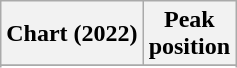<table class="wikitable sortable plainrowheaders" style="text-align=center">
<tr>
<th scope=col>Chart (2022)</th>
<th scope=col>Peak<br>position</th>
</tr>
<tr>
</tr>
<tr>
</tr>
</table>
